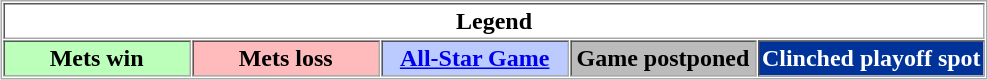<table align="center" border="1" cellpadding="2" cellspacing="1" style="border:1px solid #aaa">
<tr>
<th colspan="5">Legend</th>
</tr>
<tr>
<th bgcolor="bbffbb" width="119px">Mets win</th>
<th bgcolor="ffbbbb" width="119px">Mets loss</th>
<th bgcolor="bbcaff" width="119px"><a href='#'>All-Star Game</a></th>
<th bgcolor="bbbbbb" width="118px">Game postponed</th>
<th style="background:#039;color:white;width=118px">Clinched playoff spot</th>
</tr>
</table>
